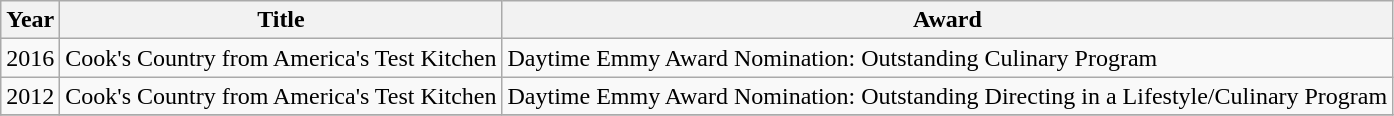<table class=wikitable>
<tr>
<th>Year</th>
<th>Title</th>
<th>Award</th>
</tr>
<tr>
<td>2016</td>
<td>Cook's Country from America's Test Kitchen</td>
<td>Daytime Emmy Award Nomination: Outstanding Culinary Program</td>
</tr>
<tr>
<td>2012</td>
<td>Cook's Country from America's Test Kitchen</td>
<td>Daytime Emmy Award Nomination: Outstanding Directing in a Lifestyle/Culinary Program</td>
</tr>
<tr>
</tr>
</table>
